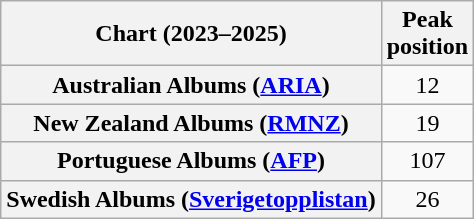<table class="wikitable sortable plainrowheaders" style="text-align:center">
<tr>
<th scope="col">Chart (2023–2025)</th>
<th scope="col">Peak<br>position</th>
</tr>
<tr>
<th scope="row">Australian Albums (<a href='#'>ARIA</a>)</th>
<td>12</td>
</tr>
<tr>
<th scope="row">New Zealand Albums (<a href='#'>RMNZ</a>)</th>
<td>19</td>
</tr>
<tr>
<th scope="row">Portuguese Albums (<a href='#'>AFP</a>)</th>
<td>107</td>
</tr>
<tr>
<th scope="row">Swedish Albums (<a href='#'>Sverigetopplistan</a>)</th>
<td>26</td>
</tr>
</table>
